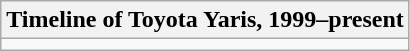<table class="wikitable">
<tr>
<th>Timeline of Toyota Yaris, 1999–present</th>
</tr>
<tr>
<td></td>
</tr>
</table>
